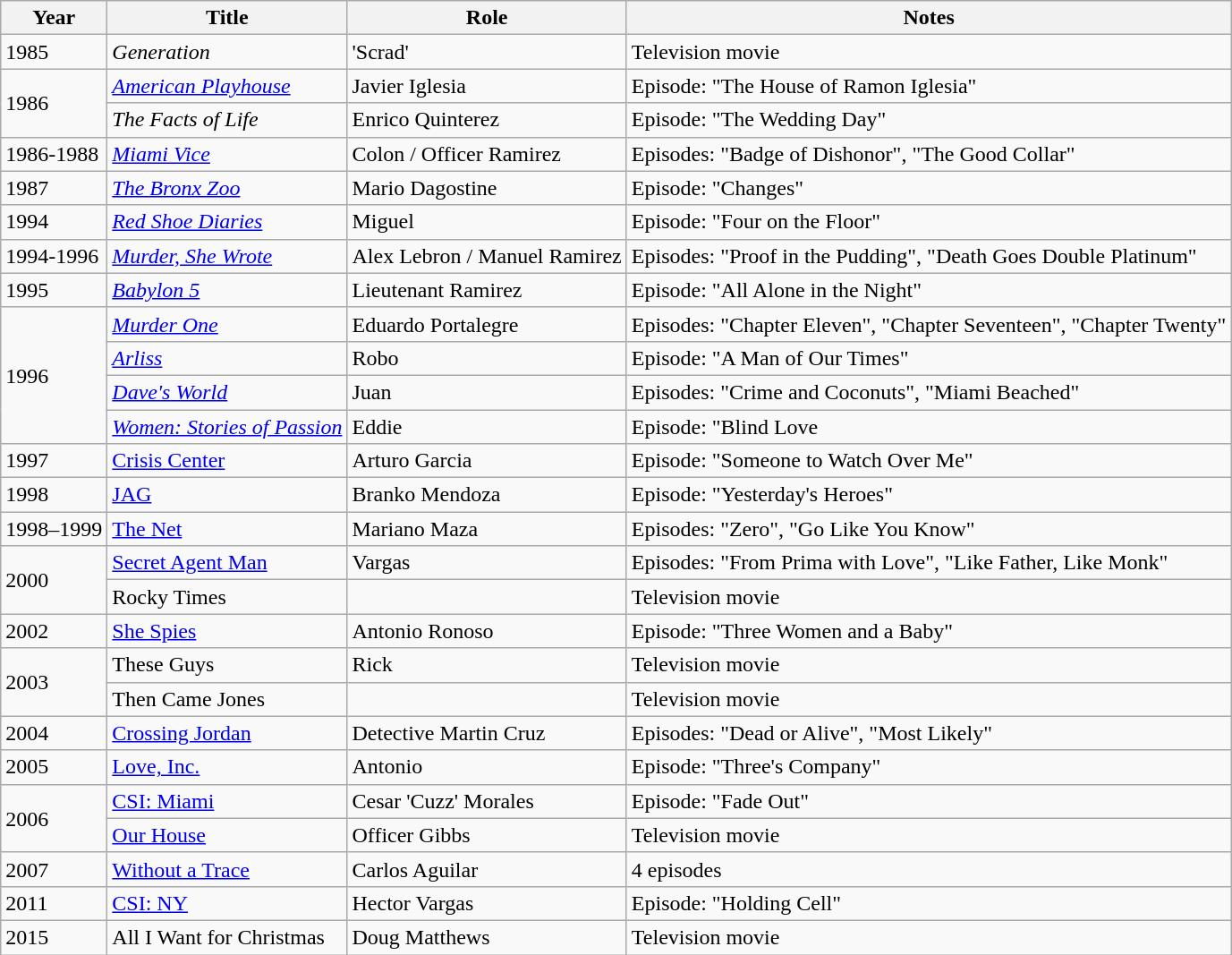<table class="wikitable sortable">
<tr>
<th>Year</th>
<th>Title</th>
<th>Role</th>
<th class="unsortable">Notes</th>
</tr>
<tr>
<td>1985</td>
<td><em>Generation</em></td>
<td>'Scrad'</td>
<td>Television movie</td>
</tr>
<tr>
<td rowspan="2">1986</td>
<td><em><a href='#'>American Playhouse</a></em></td>
<td>Javier Iglesia</td>
<td>Episode: "The House of Ramon Iglesia"</td>
</tr>
<tr>
<td><em>The Facts of Life</em></td>
<td>Enrico Quinterez</td>
<td>Episode: "The Wedding Day"</td>
</tr>
<tr>
<td>1986-1988</td>
<td><em><a href='#'>Miami Vice</a></em></td>
<td>Colon / Officer Ramirez</td>
<td>Episodes: "Badge of Dishonor", "The Good Collar"</td>
</tr>
<tr>
<td>1987</td>
<td><em><a href='#'>The Bronx Zoo</a></em></td>
<td>Mario Dagostine</td>
<td>Episode: "Changes"</td>
</tr>
<tr>
<td>1994</td>
<td><em><a href='#'>Red Shoe Diaries</a></em></td>
<td>Miguel</td>
<td>Episode: "Four on the Floor"</td>
</tr>
<tr>
<td>1994-1996</td>
<td><em><a href='#'>Murder, She Wrote</a></em></td>
<td>Alex Lebron / Manuel Ramirez</td>
<td>Episodes: "Proof in the Pudding", "Death Goes Double Platinum"</td>
</tr>
<tr>
<td>1995</td>
<td><em><a href='#'>Babylon 5</a></em></td>
<td>Lieutenant Ramirez</td>
<td>Episode: "All Alone in the Night"</td>
</tr>
<tr>
<td rowspan="4">1996</td>
<td><em><a href='#'>Murder One</a></em></td>
<td>Eduardo Portalegre</td>
<td>Episodes: "Chapter Eleven", "Chapter Seventeen", "Chapter Twenty"</td>
</tr>
<tr>
<td><em><a href='#'>Arliss</a></em></td>
<td>Robo</td>
<td>Episode: "A Man of Our Times"</td>
</tr>
<tr>
<td><em><a href='#'>Dave's World</a></em></td>
<td>Juan</td>
<td>Episodes: "Crime and Coconuts", "Miami Beached"</td>
</tr>
<tr>
<td><em><a href='#'>Women: Stories of Passion</a></em></td>
<td>Eddie</td>
<td>Episode: "Blind Love<em></td>
</tr>
<tr>
<td>1997</td>
<td></em><a href='#'>Crisis Center</a><em></td>
<td>Arturo Garcia</td>
<td>Episode: "Someone to Watch Over Me"</td>
</tr>
<tr>
<td>1998</td>
<td></em><a href='#'>JAG</a><em></td>
<td>Branko Mendoza</td>
<td>Episode: "Yesterday's Heroes"</td>
</tr>
<tr>
<td>1998–1999</td>
<td></em><a href='#'>The Net</a><em></td>
<td>Mariano Maza</td>
<td>Episodes: "Zero", "Go Like You Know"</td>
</tr>
<tr>
<td rowspan="2">2000</td>
<td></em><a href='#'>Secret Agent Man</a><em></td>
<td>Vargas</td>
<td>Episodes: "From Prima with Love", "Like Father, Like Monk"</td>
</tr>
<tr>
<td></em>Rocky Times<em></td>
<td></td>
<td>Television movie</td>
</tr>
<tr>
<td>2002</td>
<td></em><a href='#'>She Spies</a><em></td>
<td>Antonio Ronoso</td>
<td>Episode: "Three Women and a Baby"</td>
</tr>
<tr>
<td rowspan="2">2003</td>
<td></em>These Guys<em></td>
<td>Rick</td>
<td>Television movie</td>
</tr>
<tr>
<td></em>Then Came Jones<em></td>
<td></td>
<td>Television movie</td>
</tr>
<tr>
<td>2004</td>
<td></em><a href='#'>Crossing Jordan</a><em></td>
<td>Detective Martin Cruz</td>
<td>Episodes: "Dead or Alive", "Most Likely"</td>
</tr>
<tr>
<td>2005</td>
<td></em><a href='#'>Love, Inc.</a><em></td>
<td>Antonio</td>
<td>Episode: "Three's Company"</td>
</tr>
<tr>
<td rowspan="2">2006</td>
<td></em><a href='#'>CSI: Miami</a><em></td>
<td>Cesar 'Cuzz' Morales</td>
<td>Episode: "Fade Out"</td>
</tr>
<tr>
<td></em><a href='#'>Our House</a><em></td>
<td>Officer Gibbs</td>
<td>Television movie</td>
</tr>
<tr>
<td>2007</td>
<td></em><a href='#'>Without a Trace</a><em></td>
<td>Carlos Aguilar</td>
<td>4 episodes</td>
</tr>
<tr>
<td>2011</td>
<td></em><a href='#'>CSI: NY</a><em></td>
<td>Hector Vargas</td>
<td>Episode: "Holding Cell"</td>
</tr>
<tr>
<td>2015</td>
<td></em>All I Want for Christmas<em></td>
<td>Doug Matthews</td>
<td>Television movie</td>
</tr>
</table>
